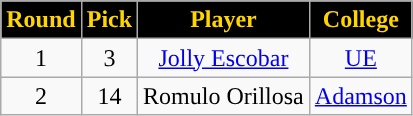<table class="wikitable sortable sortable">
<tr>
<th style="background:#000000; color:#FFD500; ">Round</th>
<th style="background:#000000; color:#FFD500; ">Pick</th>
<th style="background:#000000; color:#FFD500; ">Player</th>
<th style="background:#000000; color:#FFD500; ">College</th>
</tr>
<tr style="text-align: center">
<td>1</td>
<td>3</td>
<td><a href='#'>Jolly Escobar</a></td>
<td><a href='#'>UE</a></td>
</tr>
<tr style="text-align: center">
<td>2</td>
<td>14</td>
<td>Romulo Orillosa</td>
<td><a href='#'>Adamson</a></td>
</tr>
</table>
